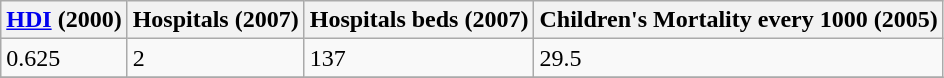<table class="wikitable" border="1">
<tr>
<th><a href='#'>HDI</a> (2000)</th>
<th>Hospitals (2007)</th>
<th>Hospitals beds (2007)</th>
<th>Children's Mortality every 1000 (2005)</th>
</tr>
<tr>
<td>0.625</td>
<td>2</td>
<td>137</td>
<td>29.5</td>
</tr>
<tr>
</tr>
</table>
